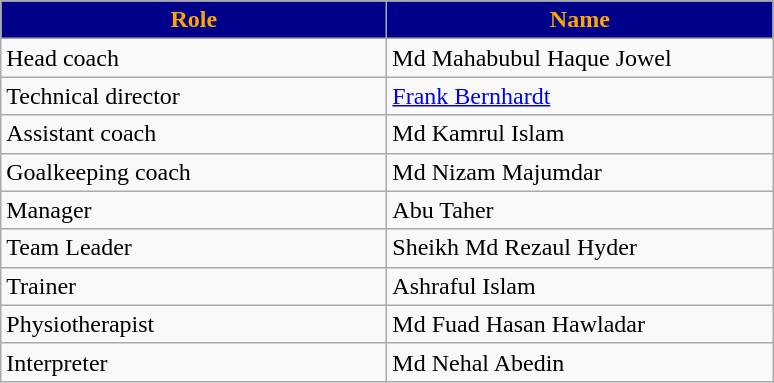<table class="wikitable">
<tr>
<th style="background:#00008B; color:orange; width:250px;">Role</th>
<th style="background:#00008B; color:orange; width:250px;">Name</th>
</tr>
<tr>
<td>Head coach</td>
<td> Md Mahabubul Haque Jowel</td>
</tr>
<tr>
<td>Technical director</td>
<td> <a href='#'>Frank Bernhardt</a></td>
</tr>
<tr>
<td>Assistant coach</td>
<td> Md Kamrul Islam</td>
</tr>
<tr>
<td>Goalkeeping coach</td>
<td> Md Nizam Majumdar</td>
</tr>
<tr>
<td>Manager</td>
<td> Abu Taher</td>
</tr>
<tr>
<td>Team Leader</td>
<td> Sheikh Md Rezaul Hyder</td>
</tr>
<tr>
<td>Trainer</td>
<td> Ashraful Islam</td>
</tr>
<tr>
<td>Physiotherapist</td>
<td> Md Fuad Hasan Hawladar</td>
</tr>
<tr>
<td>Interpreter</td>
<td> Md Nehal Abedin</td>
</tr>
</table>
